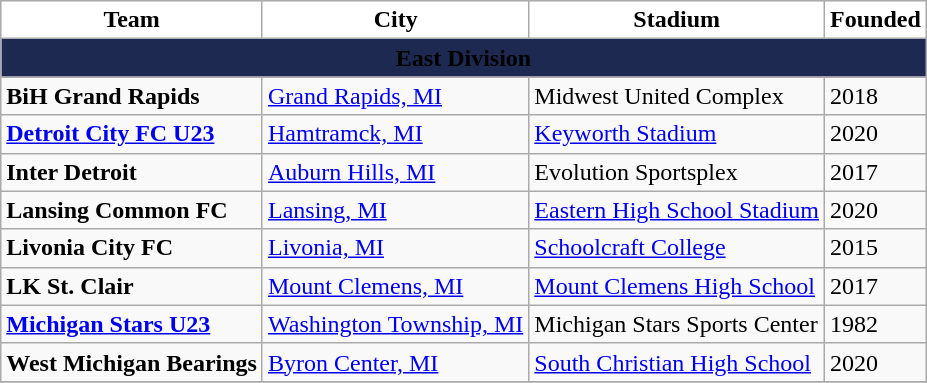<table class="wikitable sortable" style="text-align:left">
<tr>
<th style="background:white">Team</th>
<th style="background:white">City</th>
<th style="background:white">Stadium</th>
<th style="background:white">Founded</th>
</tr>
<tr>
<th style="background:#1D2951;" colspan="8"><span>East Division</span></th>
</tr>
<tr>
<td><strong>BiH Grand Rapids</strong></td>
<td><a href='#'>Grand Rapids, MI</a></td>
<td>Midwest United Complex</td>
<td>2018</td>
</tr>
<tr>
<td><strong><a href='#'>Detroit City FC U23</a></strong></td>
<td><a href='#'>Hamtramck, MI</a></td>
<td><a href='#'>Keyworth Stadium</a></td>
<td>2020</td>
</tr>
<tr>
<td><strong>Inter Detroit</strong></td>
<td><a href='#'>Auburn Hills, MI</a></td>
<td>Evolution Sportsplex</td>
<td>2017</td>
</tr>
<tr>
<td><strong>Lansing Common FC</strong></td>
<td><a href='#'>Lansing, MI</a></td>
<td><a href='#'>Eastern High School Stadium</a></td>
<td>2020</td>
</tr>
<tr>
<td><strong>Livonia City FC</strong></td>
<td><a href='#'>Livonia, MI</a></td>
<td><a href='#'>Schoolcraft College</a></td>
<td>2015</td>
</tr>
<tr>
<td><strong>LK St. Clair</strong></td>
<td><a href='#'>Mount Clemens, MI</a></td>
<td><a href='#'>Mount Clemens High School</a></td>
<td>2017</td>
</tr>
<tr>
<td><strong><a href='#'>Michigan Stars U23</a></strong></td>
<td><a href='#'>Washington Township, MI</a></td>
<td>Michigan Stars Sports Center</td>
<td>1982</td>
</tr>
<tr>
<td><strong>West Michigan Bearings</strong></td>
<td><a href='#'>Byron Center, MI</a></td>
<td><a href='#'>South Christian High School</a></td>
<td>2020</td>
</tr>
<tr>
</tr>
</table>
